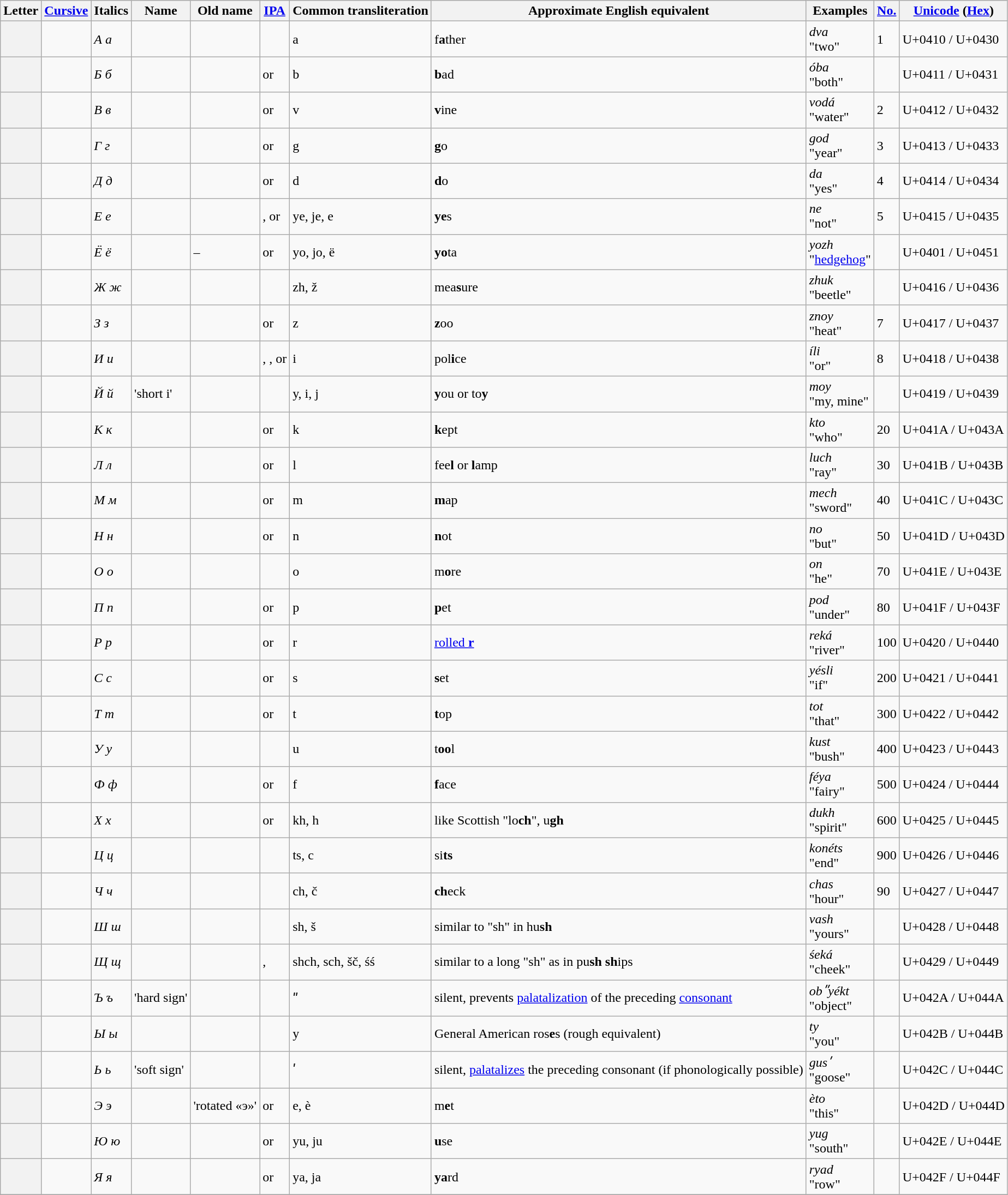<table class=wikitable>
<tr style="vertical-align: bottom; background: #eee;">
<th>Letter</th>
<th><a href='#'>Cursive</a></th>
<th>Italics</th>
<th>Name</th>
<th>Old name</th>
<th><a href='#'>IPA</a></th>
<th>Common transliteration</th>
<th>Approximate English equivalent</th>
<th>Examples</th>
<th><a href='#'>No.</a></th>
<th><a href='#'>Unicode</a> (<a href='#'>Hex</a>)</th>
</tr>
<tr>
<th style="text-align: center;"><big></big></th>
<td></td>
<td><span><em>А а</em></span></td>
<td><br></td>
<td><br></td>
<td></td>
<td>a</td>
<td>f<strong>a</strong>ther</td>
<td> <em>dva</em><br>"two"</td>
<td>1</td>
<td>U+0410 / U+0430</td>
</tr>
<tr>
<th style="text-align: center;"><big></big></th>
<td></td>
<td><span><em>Б б</em></span></td>
<td><br></td>
<td><br></td>
<td> or </td>
<td>b</td>
<td><strong>b</strong>ad</td>
<td> <em>óba</em><br>"both"</td>
<td></td>
<td>U+0411 / U+0431</td>
</tr>
<tr>
<th style="text-align: center;"><big></big></th>
<td></td>
<td><span><em>В в</em></span></td>
<td><br></td>
<td><br></td>
<td> or </td>
<td>v</td>
<td><strong>v</strong>ine</td>
<td> <em>vodá</em><br>"water"</td>
<td>2</td>
<td>U+0412 / U+0432</td>
</tr>
<tr>
<th style="text-align: center;"><big></big></th>
<td></td>
<td><span><em>Г г</em></span></td>
<td><br></td>
<td><br></td>
<td> or </td>
<td>g</td>
<td><strong>g</strong>o</td>
<td> <em>god</em><br>"year"</td>
<td>3</td>
<td>U+0413 / U+0433</td>
</tr>
<tr>
<th style="text-align: center;"><big></big></th>
<td></td>
<td><span><em>Д д</em></span></td>
<td><br></td>
<td><br></td>
<td> or </td>
<td>d</td>
<td><strong>d</strong>o</td>
<td> <em>da</em><br>"yes"</td>
<td>4</td>
<td>U+0414 / U+0434</td>
</tr>
<tr>
<th style="text-align: center;"><big></big></th>
<td></td>
<td><span><em>Е е</em></span></td>
<td><br></td>
<td><br></td>
<td>,  or </td>
<td>ye, je, e</td>
<td><strong>ye</strong>s</td>
<td> <em>ne</em><br>"not"</td>
<td>5</td>
<td>U+0415 / U+0435</td>
</tr>
<tr>
<th style="text-align: center;"><big></big></th>
<td></td>
<td><span><em>Ё ё</em></span></td>
<td><br></td>
<td>–</td>
<td> or </td>
<td>yo, jo, ë</td>
<td><strong>yo</strong>ta</td>
<td> <em>yozh</em><br>"<a href='#'>hedgehog</a>"</td>
<td></td>
<td>U+0401 / U+0451</td>
</tr>
<tr>
<th style="text-align: center;"><big></big></th>
<td></td>
<td><span><em>Ж ж</em></span></td>
<td><br></td>
<td><br></td>
<td></td>
<td>zh, ž</td>
<td>mea<strong>s</strong>ure</td>
<td> <em>zhuk</em><br>"beetle"</td>
<td></td>
<td>U+0416 / U+0436</td>
</tr>
<tr>
<th style="text-align: center;"><big></big></th>
<td></td>
<td><span><em>З з</em></span></td>
<td><br></td>
<td><br></td>
<td> or </td>
<td>z</td>
<td><strong>z</strong>oo</td>
<td> <em>znoy</em><br>"heat"</td>
<td>7</td>
<td>U+0417 / U+0437</td>
</tr>
<tr>
<th style="text-align: center;"><big></big></th>
<td></td>
<td><span><em>И и</em></span></td>
<td><br></td>
<td><br></td>
<td>, , or </td>
<td>i</td>
<td>pol<strong>i</strong>ce</td>
<td> <em>íli</em><br>"or"</td>
<td>8</td>
<td>U+0418 / U+0438</td>
</tr>
<tr>
<th style="text-align: center;"><big></big></th>
<td></td>
<td><span><em>Й й</em></span></td>
<td>'short i'<br></td>
<td><br></td>
<td></td>
<td>y, i, j</td>
<td><strong>y</strong>ou or to<strong>y</strong></td>
<td> <em>moy</em><br>"my, mine"</td>
<td></td>
<td>U+0419 / U+0439</td>
</tr>
<tr>
<th style="text-align: center;"><big></big></th>
<td></td>
<td><span><em>К к</em></span></td>
<td><br></td>
<td><br></td>
<td> or </td>
<td>k</td>
<td><strong>k</strong>ept</td>
<td> <em>kto</em><br>"who"</td>
<td>20</td>
<td>U+041A / U+043A</td>
</tr>
<tr>
<th style="text-align: center;"><big></big></th>
<td></td>
<td><span><em>Л л</em></span></td>
<td><br></td>
<td><br></td>
<td> or </td>
<td>l</td>
<td>fee<strong>l</strong> or <strong>l</strong>amp</td>
<td> <em>luch</em><br>"ray"</td>
<td>30</td>
<td>U+041B / U+043B</td>
</tr>
<tr>
<th style="text-align: center;"><big></big></th>
<td></td>
<td><span><em>М м</em></span></td>
<td><br></td>
<td><br></td>
<td> or </td>
<td>m</td>
<td><strong>m</strong>ap</td>
<td> <em>mech</em><br>"sword"</td>
<td>40</td>
<td>U+041C / U+043C</td>
</tr>
<tr>
<th style="text-align: center;"><big></big></th>
<td></td>
<td><span><em>Н н</em></span></td>
<td><br></td>
<td><br></td>
<td> or </td>
<td>n</td>
<td><strong>n</strong>ot</td>
<td> <em>no</em><br>"but"</td>
<td>50</td>
<td>U+041D / U+043D</td>
</tr>
<tr>
<th style="text-align: center;"><big></big></th>
<td></td>
<td><span><em>О о</em></span></td>
<td><br></td>
<td><br></td>
<td></td>
<td>o</td>
<td>m<strong>o</strong>re</td>
<td> <em>on</em><br>"he"</td>
<td>70</td>
<td>U+041E / U+043E</td>
</tr>
<tr>
<th style="text-align: center;"><big></big></th>
<td></td>
<td><span><em>П п</em></span></td>
<td><br></td>
<td><br></td>
<td> or </td>
<td>p</td>
<td><strong>p</strong>et</td>
<td> <em>pod</em><br>"under"</td>
<td>80</td>
<td>U+041F / U+043F</td>
</tr>
<tr>
<th style="text-align: center;"><big></big></th>
<td></td>
<td><span><em>Р р</em></span></td>
<td><br></td>
<td><br></td>
<td> or </td>
<td>r</td>
<td><a href='#'>rolled <strong>r</strong></a></td>
<td> <em>reká</em><br>"river"</td>
<td>100</td>
<td>U+0420 / U+0440</td>
</tr>
<tr>
<th style="text-align: center;"><big></big></th>
<td></td>
<td><span><em>С с</em></span></td>
<td><br></td>
<td><br></td>
<td> or </td>
<td>s</td>
<td><strong>s</strong>et</td>
<td> <em>yésli</em><br>"if"</td>
<td>200</td>
<td>U+0421 / U+0441</td>
</tr>
<tr>
<th style="text-align: center;"><big></big></th>
<td></td>
<td><span><em>Т т</em></span></td>
<td><br></td>
<td><br></td>
<td> or </td>
<td>t</td>
<td><strong>t</strong>op</td>
<td> <em>tot</em><br>"that"</td>
<td>300</td>
<td>U+0422 / U+0442</td>
</tr>
<tr>
<th style="text-align: center;"><big></big></th>
<td></td>
<td><span><em>У у</em></span></td>
<td><br></td>
<td><br></td>
<td></td>
<td>u</td>
<td>t<strong>oo</strong>l</td>
<td> <em>kust</em><br>"bush"</td>
<td>400</td>
<td>U+0423 / U+0443</td>
</tr>
<tr>
<th style="text-align: center;"><big></big></th>
<td></td>
<td><span><em>Ф ф</em></span></td>
<td><br></td>
<td><br></td>
<td> or </td>
<td>f</td>
<td><strong>f</strong>ace</td>
<td> <em>féya</em><br>"fairy"</td>
<td>500</td>
<td>U+0424 / U+0444</td>
</tr>
<tr>
<th style="text-align: center;"><big></big></th>
<td></td>
<td><span><em>Х х</em></span></td>
<td><br></td>
<td><br></td>
<td> or </td>
<td>kh, h</td>
<td>like Scottish "lo<strong>ch</strong>", u<strong>gh</strong></td>
<td> <em>dukh</em><br>"spirit"</td>
<td>600</td>
<td>U+0425 / U+0445</td>
</tr>
<tr>
<th style="text-align: center;"><big></big></th>
<td></td>
<td><span><em>Ц ц</em></span></td>
<td><br></td>
<td><br></td>
<td></td>
<td>ts, c</td>
<td>si<strong>ts</strong></td>
<td> <em>konéts</em><br>"end"</td>
<td>900</td>
<td>U+0426 / U+0446</td>
</tr>
<tr>
<th style="text-align: center;"><big></big></th>
<td></td>
<td><span><em>Ч ч</em></span></td>
<td><br></td>
<td><br></td>
<td></td>
<td>ch, č</td>
<td><strong>ch</strong>eck</td>
<td> <em>chas</em><br>"hour"</td>
<td>90</td>
<td>U+0427 / U+0447</td>
</tr>
<tr>
<th style="text-align: center;"><big></big></th>
<td></td>
<td><span><em>Ш ш</em></span></td>
<td><br></td>
<td><br></td>
<td></td>
<td>sh, š</td>
<td>similar to "sh" in hu<strong>sh</strong></td>
<td> <em>vash</em><br>"yours"</td>
<td></td>
<td>U+0428 / U+0448</td>
</tr>
<tr>
<th style="text-align: center;"><big></big></th>
<td></td>
<td><span><em>Щ щ</em></span></td>
<td><br></td>
<td><br></td>
<td>, </td>
<td>shch, sch, šč, śś</td>
<td>similar to a long "sh" as in pu<strong>sh sh</strong>ips</td>
<td> <em>śeká</em><br>"cheek"</td>
<td></td>
<td>U+0429 / U+0449</td>
</tr>
<tr>
<th style="text-align: center;"><big></big></th>
<td></td>
<td><span><em>Ъ ъ</em></span></td>
<td>'hard sign'<br></td>
<td><br></td>
<td></td>
<td>ʺ</td>
<td>silent, prevents <a href='#'>palatalization</a> of the preceding <a href='#'>consonant</a></td>
<td> <em>obʺyékt</em><br>"object"</td>
<td></td>
<td>U+042A / U+044A</td>
</tr>
<tr>
<th style="text-align: center;"><big></big></th>
<td></td>
<td><span><em>Ы ы</em></span></td>
<td><br></td>
<td><br></td>
<td></td>
<td>y</td>
<td>General American ros<strong>e</strong>s (rough equivalent)</td>
<td> <em>ty</em><br>"you"</td>
<td></td>
<td>U+042B / U+044B</td>
</tr>
<tr>
<th style="text-align: center;"><big></big></th>
<td></td>
<td><span><em>Ь ь</em></span></td>
<td>'soft sign'<br></td>
<td><br></td></td>
<td></td>
<td>ʹ</td>
<td>silent, <a href='#'>palatalizes</a> the preceding consonant (if phonologically possible)</td>
<td> <em>gusʹ</em><br>"goose"</td>
<td></td>
<td>U+042C / U+044C</td>
</tr>
<tr>
<th style="text-align: center;"><big></big></th>
<td></td>
<td><span><em>Э э</em></span></td>
<td><br></td>
<td>'rotated «э»'<br></td>
<td> or </td>
<td>e, è</td>
<td>m<strong>e</strong>t</td>
<td> <em>èto</em><br>"this"</td>
<td></td>
<td>U+042D / U+044D</td>
</tr>
<tr>
<th style="text-align: center;"><big></big></th>
<td></td>
<td><span><em>Ю ю</em></span></td>
<td><br></td>
<td><br></td>
<td> or </td>
<td>yu, ju</td>
<td><strong>u</strong>se</td>
<td> <em>yug</em><br>"south"</td>
<td></td>
<td>U+042E / U+044E</td>
</tr>
<tr>
<th style="text-align: center;"><big></big></th>
<td></td>
<td><span><em>Я я</em></span></td>
<td><br></td>
<td><br></td>
<td> or </td>
<td>ya, ja</td>
<td><strong>ya</strong>rd</td>
<td> <em>ryad</em><br>"row"</td>
<td></td>
<td>U+042F / U+044F</td>
</tr>
<tr style="vertical-align: bottom; background: #eee;">
</tr>
</table>
